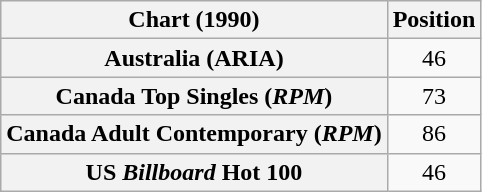<table class="wikitable sortable plainrowheaders" style="text-align:center">
<tr>
<th>Chart (1990)</th>
<th>Position</th>
</tr>
<tr>
<th scope="row">Australia (ARIA)</th>
<td>46</td>
</tr>
<tr>
<th scope="row">Canada Top Singles (<em>RPM</em>)</th>
<td>73</td>
</tr>
<tr>
<th scope="row">Canada Adult Contemporary (<em>RPM</em>)</th>
<td>86</td>
</tr>
<tr>
<th scope="row">US <em>Billboard</em> Hot 100</th>
<td>46</td>
</tr>
</table>
